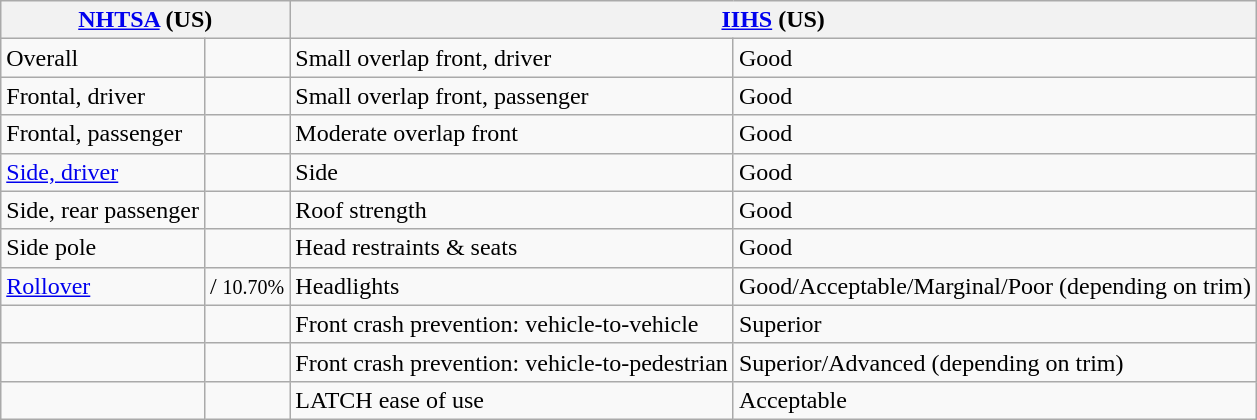<table class="wikitable">
<tr>
<th colspan="2"><a href='#'>NHTSA</a> (US)</th>
<th colspan="2"><a href='#'>IIHS</a> (US)</th>
</tr>
<tr>
<td>Overall</td>
<td></td>
<td Small overlap front, driver side>Small overlap front, driver</td>
<td>Good</td>
</tr>
<tr>
<td>Frontal, driver</td>
<td></td>
<td Small overlap front, passenger side>Small overlap front, passenger</td>
<td>Good</td>
</tr>
<tr>
<td>Frontal, passenger</td>
<td></td>
<td Moderate overlap front>Moderate overlap front</td>
<td>Good</td>
</tr>
<tr>
<td><a href='#'>Side, driver</a></td>
<td></td>
<td Side>Side</td>
<td>Good</td>
</tr>
<tr>
<td>Side, rear passenger</td>
<td></td>
<td Roof strength>Roof strength</td>
<td>Good</td>
</tr>
<tr>
<td>Side pole</td>
<td></td>
<td>Head restraints & seats</td>
<td>Good</td>
</tr>
<tr>
<td><a href='#'>Rollover</a></td>
<td> / <small>10.70%</small></td>
<td>Headlights</td>
<td>Good/Acceptable/Marginal/Poor (depending on trim)</td>
</tr>
<tr>
<td></td>
<td></td>
<td>Front crash prevention: vehicle-to-vehicle</td>
<td>Superior</td>
</tr>
<tr>
<td></td>
<td></td>
<td>Front crash prevention: vehicle-to-pedestrian</td>
<td>Superior/Advanced (depending on trim)</td>
</tr>
<tr>
<td></td>
<td></td>
<td>LATCH ease of use</td>
<td>Acceptable</td>
</tr>
</table>
